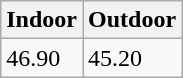<table class="wikitable" border="1" align="upright">
<tr>
<th>Indoor</th>
<th>Outdoor</th>
</tr>
<tr>
<td>46.90</td>
<td>45.20</td>
</tr>
</table>
